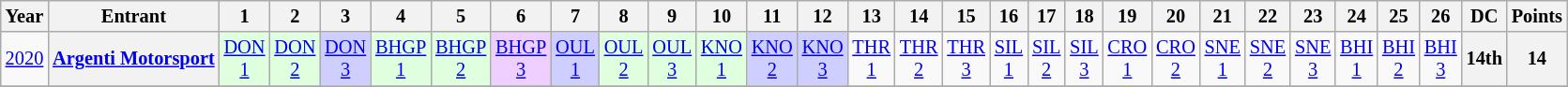<table class="wikitable" style="text-align:center; font-size:85%">
<tr>
<th>Year</th>
<th>Entrant</th>
<th>1</th>
<th>2</th>
<th>3</th>
<th>4</th>
<th>5</th>
<th>6</th>
<th>7</th>
<th>8</th>
<th>9</th>
<th>10</th>
<th>11</th>
<th>12</th>
<th>13</th>
<th>14</th>
<th>15</th>
<th>16</th>
<th>17</th>
<th>18</th>
<th>19</th>
<th>20</th>
<th>21</th>
<th>22</th>
<th>23</th>
<th>24</th>
<th>25</th>
<th>26</th>
<th>DC</th>
<th>Points</th>
</tr>
<tr>
<td><a href='#'>2020</a></td>
<th nowrap><a href='#'>Argenti Motorsport</a></th>
<td style="background:#dfffdf"><a href='#'>DON<br>1</a><br></td>
<td style="background:#dfffdf"><a href='#'>DON<br>2</a><br></td>
<td style="background:#cfcfff"><a href='#'>DON<br>3</a><br></td>
<td style="background:#dfffdf"><a href='#'>BHGP<br>1</a><br></td>
<td style="background:#dfffdf"><a href='#'>BHGP<br>2</a><br></td>
<td style="background:#efcfff"><a href='#'>BHGP<br>3</a><br></td>
<td style="background:#cfcfff"><a href='#'>OUL<br>1</a><br></td>
<td style="background:#dfffdf"><a href='#'>OUL<br>2</a><br></td>
<td style="background:#dfffdf"><a href='#'>OUL<br>3</a><br></td>
<td style="background:#dfffdf"><a href='#'>KNO<br>1</a><br></td>
<td style="background:#cfcfff"><a href='#'>KNO<br>2</a><br></td>
<td style="background:#cfcfff"><a href='#'>KNO<br>3</a><br></td>
<td><a href='#'>THR<br>1</a></td>
<td><a href='#'>THR<br>2</a></td>
<td><a href='#'>THR<br>3</a></td>
<td><a href='#'>SIL<br>1</a></td>
<td><a href='#'>SIL<br>2</a></td>
<td><a href='#'>SIL<br>3</a></td>
<td><a href='#'>CRO<br>1</a></td>
<td><a href='#'>CRO<br>2</a></td>
<td><a href='#'>SNE<br>1</a></td>
<td><a href='#'>SNE<br>2</a></td>
<td><a href='#'>SNE<br>3</a></td>
<td><a href='#'>BHI<br>1</a></td>
<td><a href='#'>BHI<br>2</a></td>
<td><a href='#'>BHI<br>3</a></td>
<th>14th</th>
<th>14</th>
</tr>
<tr>
</tr>
</table>
